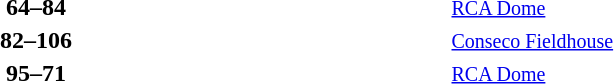<table style="text-align:center">
<tr>
<th width=200></th>
<th width=30></th>
<th width=70></th>
<th width=30></th>
<th width=200></th>
<th></th>
</tr>
<tr>
<td align=right><strong></strong></td>
<td></td>
<td><strong>64–84</strong></td>
<td></td>
<td align=left><strong></strong></td>
<td align=left><small><a href='#'>RCA Dome</a></small></td>
</tr>
<tr>
<td align=right><strong></strong></td>
<td></td>
<td><strong> 82–106 </strong></td>
<td></td>
<td align=left><strong></strong></td>
<td align=left><small><a href='#'>Conseco Fieldhouse</a></small></td>
</tr>
<tr>
<td align=right><strong></strong></td>
<td></td>
<td><strong>95–71</strong></td>
<td></td>
<td align=left><strong></strong></td>
<td align=left><small><a href='#'>RCA Dome</a></small></td>
</tr>
</table>
